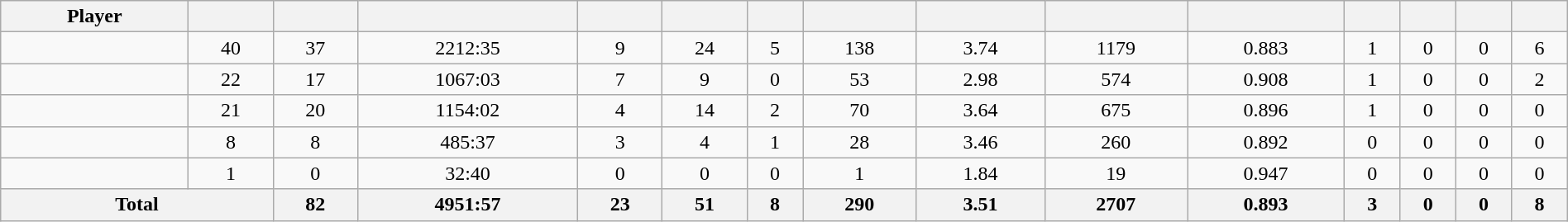<table class="wikitable sortable" style="width:100%; text-align:center;">
<tr>
<th>Player</th>
<th></th>
<th></th>
<th></th>
<th></th>
<th></th>
<th></th>
<th></th>
<th></th>
<th></th>
<th></th>
<th></th>
<th></th>
<th></th>
<th></th>
</tr>
<tr>
<td></td>
<td>40</td>
<td>37</td>
<td>2212:35</td>
<td>9</td>
<td>24</td>
<td>5</td>
<td>138</td>
<td>3.74</td>
<td>1179</td>
<td>0.883</td>
<td>1</td>
<td>0</td>
<td>0</td>
<td>6</td>
</tr>
<tr>
<td></td>
<td>22</td>
<td>17</td>
<td>1067:03</td>
<td>7</td>
<td>9</td>
<td>0</td>
<td>53</td>
<td>2.98</td>
<td>574</td>
<td>0.908</td>
<td>1</td>
<td>0</td>
<td>0</td>
<td>2</td>
</tr>
<tr>
<td></td>
<td>21</td>
<td>20</td>
<td>1154:02</td>
<td>4</td>
<td>14</td>
<td>2</td>
<td>70</td>
<td>3.64</td>
<td>675</td>
<td>0.896</td>
<td>1</td>
<td>0</td>
<td>0</td>
<td>0</td>
</tr>
<tr>
<td></td>
<td>8</td>
<td>8</td>
<td>485:37</td>
<td>3</td>
<td>4</td>
<td>1</td>
<td>28</td>
<td>3.46</td>
<td>260</td>
<td>0.892</td>
<td>0</td>
<td>0</td>
<td>0</td>
<td>0</td>
</tr>
<tr>
<td></td>
<td>1</td>
<td>0</td>
<td>32:40</td>
<td>0</td>
<td>0</td>
<td>0</td>
<td>1</td>
<td>1.84</td>
<td>19</td>
<td>0.947</td>
<td>0</td>
<td>0</td>
<td>0</td>
<td>0</td>
</tr>
<tr class="sortbottom">
<th colspan=2>Total</th>
<th>82</th>
<th>4951:57</th>
<th>23</th>
<th>51</th>
<th>8</th>
<th>290</th>
<th>3.51</th>
<th>2707</th>
<th>0.893</th>
<th>3</th>
<th>0</th>
<th>0</th>
<th>8</th>
</tr>
</table>
